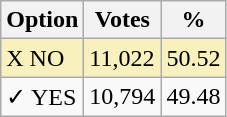<table class="wikitable">
<tr>
<th>Option</th>
<th>Votes</th>
<th>%</th>
</tr>
<tr>
<td style=background:#f8f1bd>X NO</td>
<td style=background:#f8f1bd>11,022</td>
<td style=background:#f8f1bd>50.52</td>
</tr>
<tr>
<td>✓ YES</td>
<td>10,794</td>
<td>49.48</td>
</tr>
</table>
